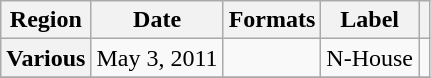<table class="wikitable plainrowheaders">
<tr>
<th scope="col">Region</th>
<th scope="col">Date</th>
<th scope="col">Formats</th>
<th scope="col">Label</th>
<th scope="col"></th>
</tr>
<tr>
<th scope="row">Various</th>
<td rowspan="1">May 3, 2011</td>
<td rowspan="1"></td>
<td rowspan="1">N-House</td>
<td style="text-align:center;" rowspan="1"></td>
</tr>
<tr>
</tr>
</table>
